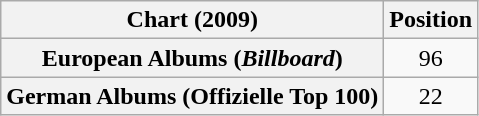<table class="wikitable plainrowheaders" style="text-align:center">
<tr>
<th scope="col">Chart (2009)</th>
<th scope="col">Position</th>
</tr>
<tr>
<th scope="row">European Albums (<em>Billboard</em>)</th>
<td>96</td>
</tr>
<tr>
<th scope="row">German Albums (Offizielle Top 100)</th>
<td>22</td>
</tr>
</table>
